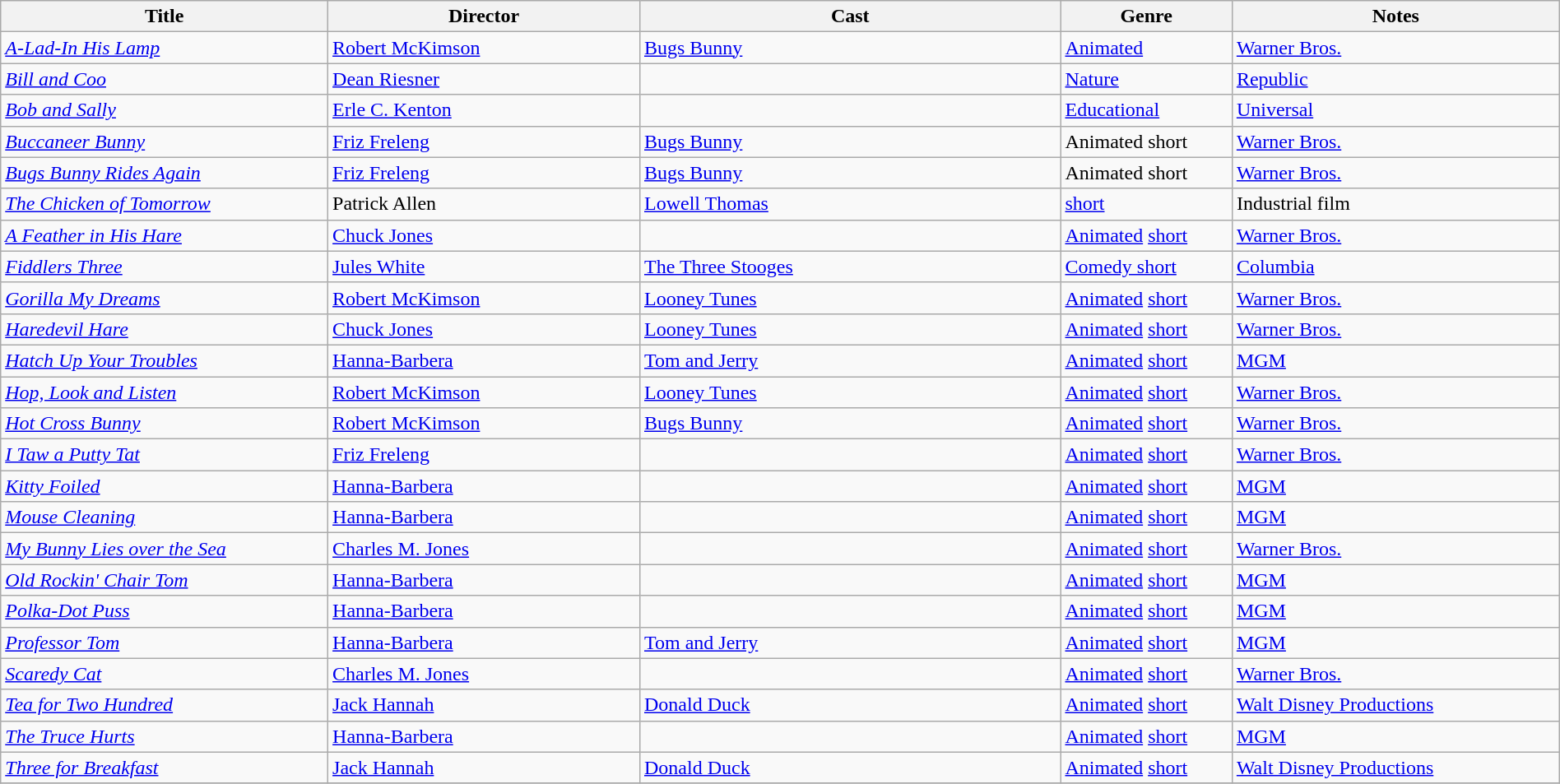<table class="wikitable" width= "100%">
<tr>
<th width=21%>Title</th>
<th width=20%>Director</th>
<th width=27%>Cast</th>
<th width=11%>Genre</th>
<th width=21%>Notes</th>
</tr>
<tr>
<td><em><a href='#'>A-Lad-In His Lamp</a></em></td>
<td><a href='#'>Robert McKimson</a></td>
<td><a href='#'>Bugs Bunny</a></td>
<td><a href='#'>Animated</a></td>
<td><a href='#'>Warner Bros.</a></td>
</tr>
<tr>
<td><em><a href='#'>Bill and Coo</a></em></td>
<td><a href='#'>Dean Riesner</a></td>
<td></td>
<td><a href='#'>Nature</a></td>
<td><a href='#'>Republic</a></td>
</tr>
<tr>
<td><em><a href='#'>Bob and Sally</a></em></td>
<td><a href='#'>Erle C. Kenton</a></td>
<td></td>
<td><a href='#'>Educational</a></td>
<td><a href='#'>Universal</a></td>
</tr>
<tr>
<td><em><a href='#'>Buccaneer Bunny</a></em></td>
<td><a href='#'>Friz Freleng</a></td>
<td><a href='#'>Bugs Bunny</a></td>
<td>Animated short</td>
<td><a href='#'>Warner Bros.</a></td>
</tr>
<tr>
<td><em><a href='#'>Bugs Bunny Rides Again</a></em></td>
<td><a href='#'>Friz Freleng</a></td>
<td><a href='#'>Bugs Bunny</a></td>
<td>Animated short</td>
<td><a href='#'>Warner Bros.</a></td>
</tr>
<tr>
<td><em><a href='#'>The Chicken of Tomorrow</a></em></td>
<td>Patrick Allen</td>
<td><a href='#'>Lowell Thomas</a></td>
<td><a href='#'>short</a></td>
<td>Industrial film</td>
</tr>
<tr>
<td><em><a href='#'>A Feather in His Hare</a></em></td>
<td><a href='#'>Chuck Jones</a></td>
<td></td>
<td><a href='#'>Animated</a> <a href='#'>short</a></td>
<td><a href='#'>Warner Bros.</a></td>
</tr>
<tr>
<td><em><a href='#'>Fiddlers Three</a></em></td>
<td><a href='#'>Jules White</a></td>
<td><a href='#'>The Three Stooges</a></td>
<td><a href='#'>Comedy short</a></td>
<td><a href='#'>Columbia</a></td>
</tr>
<tr>
<td><em><a href='#'>Gorilla My Dreams</a></em></td>
<td><a href='#'>Robert McKimson</a></td>
<td><a href='#'>Looney Tunes</a></td>
<td><a href='#'>Animated</a> <a href='#'>short</a></td>
<td><a href='#'>Warner Bros.</a></td>
</tr>
<tr>
<td><em><a href='#'>Haredevil Hare</a></em></td>
<td><a href='#'>Chuck Jones</a></td>
<td><a href='#'>Looney Tunes</a></td>
<td><a href='#'>Animated</a> <a href='#'>short</a></td>
<td><a href='#'>Warner Bros.</a></td>
</tr>
<tr>
<td><em><a href='#'>Hatch Up Your Troubles</a></em></td>
<td><a href='#'>Hanna-Barbera</a></td>
<td><a href='#'>Tom and Jerry</a></td>
<td><a href='#'>Animated</a> <a href='#'>short</a></td>
<td><a href='#'>MGM</a></td>
</tr>
<tr>
<td><em><a href='#'>Hop, Look and Listen</a></em></td>
<td><a href='#'>Robert McKimson</a></td>
<td><a href='#'>Looney Tunes</a></td>
<td><a href='#'>Animated</a> <a href='#'>short</a></td>
<td><a href='#'>Warner Bros.</a></td>
</tr>
<tr>
<td><em><a href='#'>Hot Cross Bunny</a></em></td>
<td><a href='#'>Robert McKimson</a></td>
<td><a href='#'>Bugs Bunny</a></td>
<td><a href='#'>Animated</a> <a href='#'>short</a></td>
<td><a href='#'>Warner Bros.</a></td>
</tr>
<tr>
<td><em><a href='#'>I Taw a Putty Tat</a></em></td>
<td><a href='#'>Friz Freleng</a></td>
<td></td>
<td><a href='#'>Animated</a> <a href='#'>short</a></td>
<td><a href='#'>Warner Bros.</a></td>
</tr>
<tr>
<td><em><a href='#'>Kitty Foiled</a></em></td>
<td><a href='#'>Hanna-Barbera</a></td>
<td></td>
<td><a href='#'>Animated</a> <a href='#'>short</a></td>
<td><a href='#'>MGM</a></td>
</tr>
<tr>
<td><em><a href='#'>Mouse Cleaning</a></em></td>
<td><a href='#'>Hanna-Barbera</a></td>
<td></td>
<td><a href='#'>Animated</a> <a href='#'>short</a></td>
<td><a href='#'>MGM</a></td>
</tr>
<tr>
<td><em><a href='#'>My Bunny Lies over the Sea</a></em></td>
<td><a href='#'>Charles M. Jones</a></td>
<td></td>
<td><a href='#'>Animated</a> <a href='#'>short</a></td>
<td><a href='#'>Warner Bros.</a></td>
</tr>
<tr>
<td><em><a href='#'>Old Rockin' Chair Tom</a></em></td>
<td><a href='#'>Hanna-Barbera</a></td>
<td></td>
<td><a href='#'>Animated</a> <a href='#'>short</a></td>
<td><a href='#'>MGM</a></td>
</tr>
<tr>
<td><em><a href='#'>Polka-Dot Puss</a></em></td>
<td><a href='#'>Hanna-Barbera</a></td>
<td></td>
<td><a href='#'>Animated</a> <a href='#'>short</a></td>
<td><a href='#'>MGM</a></td>
</tr>
<tr>
<td><em><a href='#'>Professor Tom</a></em></td>
<td><a href='#'>Hanna-Barbera</a></td>
<td><a href='#'>Tom and Jerry</a></td>
<td><a href='#'>Animated</a> <a href='#'>short</a></td>
<td><a href='#'>MGM</a></td>
</tr>
<tr>
<td><em><a href='#'>Scaredy Cat</a></em></td>
<td><a href='#'>Charles M. Jones</a></td>
<td></td>
<td><a href='#'>Animated</a> <a href='#'>short</a></td>
<td><a href='#'>Warner Bros.</a></td>
</tr>
<tr>
<td><em><a href='#'>Tea for Two Hundred</a></em></td>
<td><a href='#'>Jack Hannah</a></td>
<td><a href='#'>Donald Duck</a></td>
<td><a href='#'>Animated</a> <a href='#'>short</a></td>
<td><a href='#'>Walt Disney Productions</a></td>
</tr>
<tr>
<td><em><a href='#'>The Truce Hurts</a></em></td>
<td><a href='#'>Hanna-Barbera</a></td>
<td></td>
<td><a href='#'>Animated</a> <a href='#'>short</a></td>
<td><a href='#'>MGM</a></td>
</tr>
<tr>
<td><em><a href='#'>Three for Breakfast</a></em></td>
<td><a href='#'>Jack Hannah</a></td>
<td><a href='#'>Donald Duck</a></td>
<td><a href='#'>Animated</a> <a href='#'>short</a></td>
<td><a href='#'>Walt Disney Productions</a></td>
</tr>
<tr>
</tr>
</table>
